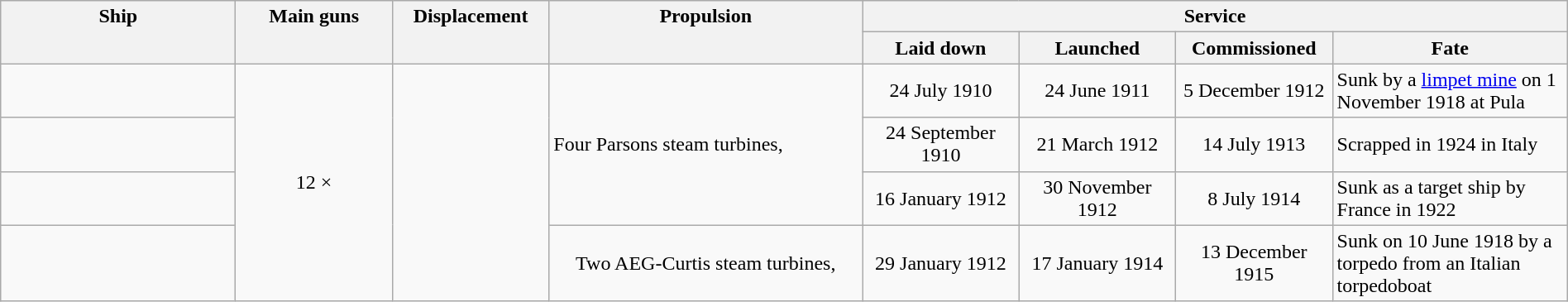<table class="wikitable" style="width: 100%;">
<tr valign="top">
<th width="15%" align="center" rowspan="2">Ship</th>
<th width="10%" align="center" rowspan="2">Main guns</th>
<th width="10%" align="center" rowspan="2">Displacement</th>
<th width="20%" align="center" rowspan="2">Propulsion</th>
<th width="40%" align="center" colspan="4">Service</th>
</tr>
<tr valign="top">
<th width="10%" align="center">Laid down</th>
<th width="10%" align="center">Launched</th>
<th width="10%" align="center">Commissioned</th>
<th width="20%" align="center">Fate</th>
</tr>
<tr valign="center">
<td align="left"></td>
<td align="center" rowspan="4">12 × </td>
<td align="center" rowspan="4"></td>
<td align="left" rowspan="3">Four Parsons steam turbines, </td>
<td align="center">24 July 1910</td>
<td align="center">24 June 1911</td>
<td align="center">5 December 1912</td>
<td align="left">Sunk by a <a href='#'>limpet mine</a> on 1 November 1918 at Pula</td>
</tr>
<tr valign="center">
<td align="left"></td>
<td align="center">24 September 1910</td>
<td align="center">21 March 1912</td>
<td align="center">14 July 1913</td>
<td align="left">Scrapped in 1924 in Italy</td>
</tr>
<tr valign="center">
<td align="left"></td>
<td align="center">16 January 1912</td>
<td align="center">30 November 1912</td>
<td align="center">8 July 1914</td>
<td align="left">Sunk as a target ship by France in 1922</td>
</tr>
<tr valign="center">
<td align="left"></td>
<td align="center">Two AEG-Curtis steam turbines, </td>
<td align="center">29 January 1912</td>
<td align="center">17 January 1914</td>
<td align="center">13 December 1915</td>
<td align="left">Sunk on 10 June 1918 by a torpedo from an Italian torpedoboat</td>
</tr>
</table>
